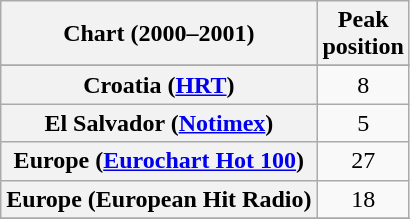<table class="wikitable sortable plainrowheaders" style="text-align:center">
<tr>
<th scope="col">Chart (2000–2001)</th>
<th scope="col">Peak<br>position</th>
</tr>
<tr>
</tr>
<tr>
</tr>
<tr>
</tr>
<tr>
</tr>
<tr>
</tr>
<tr>
</tr>
<tr>
<th scope="row">Croatia (<a href='#'>HRT</a>)</th>
<td>8</td>
</tr>
<tr>
<th scope="row">El Salvador (<a href='#'>Notimex</a>)</th>
<td>5</td>
</tr>
<tr>
<th scope="row">Europe (<a href='#'>Eurochart Hot 100</a>)</th>
<td>27</td>
</tr>
<tr>
<th scope="row">Europe (European Hit Radio)</th>
<td style="text-align:center;">18</td>
</tr>
<tr>
</tr>
<tr>
</tr>
<tr>
</tr>
<tr>
</tr>
<tr>
</tr>
<tr>
</tr>
<tr>
</tr>
<tr>
</tr>
<tr>
</tr>
<tr>
</tr>
<tr>
</tr>
<tr>
</tr>
<tr>
</tr>
<tr>
</tr>
<tr>
</tr>
<tr>
</tr>
<tr>
</tr>
</table>
